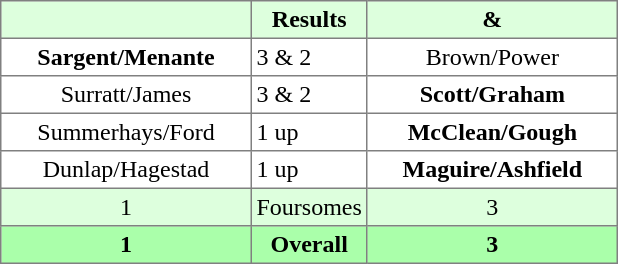<table border="1" cellpadding="3" style="border-collapse:collapse; text-align:center;">
<tr style="background:#ddffdd;">
<th width=160></th>
<th>Results</th>
<th width=160> & </th>
</tr>
<tr>
<td><strong>Sargent/Menante</strong></td>
<td align=left> 3 & 2</td>
<td>Brown/Power</td>
</tr>
<tr>
<td>Surratt/James</td>
<td align=left> 3 & 2</td>
<td><strong>Scott/Graham</strong></td>
</tr>
<tr>
<td>Summerhays/Ford</td>
<td align=left> 1 up</td>
<td><strong>McClean/Gough</strong></td>
</tr>
<tr>
<td>Dunlap/Hagestad</td>
<td align=left> 1 up</td>
<td><strong>Maguire/Ashfield</strong></td>
</tr>
<tr style="background:#ddffdd;">
<td>1</td>
<td>Foursomes</td>
<td>3</td>
</tr>
<tr style="background:#aaffaa;">
<th>1</th>
<th>Overall</th>
<th>3</th>
</tr>
</table>
